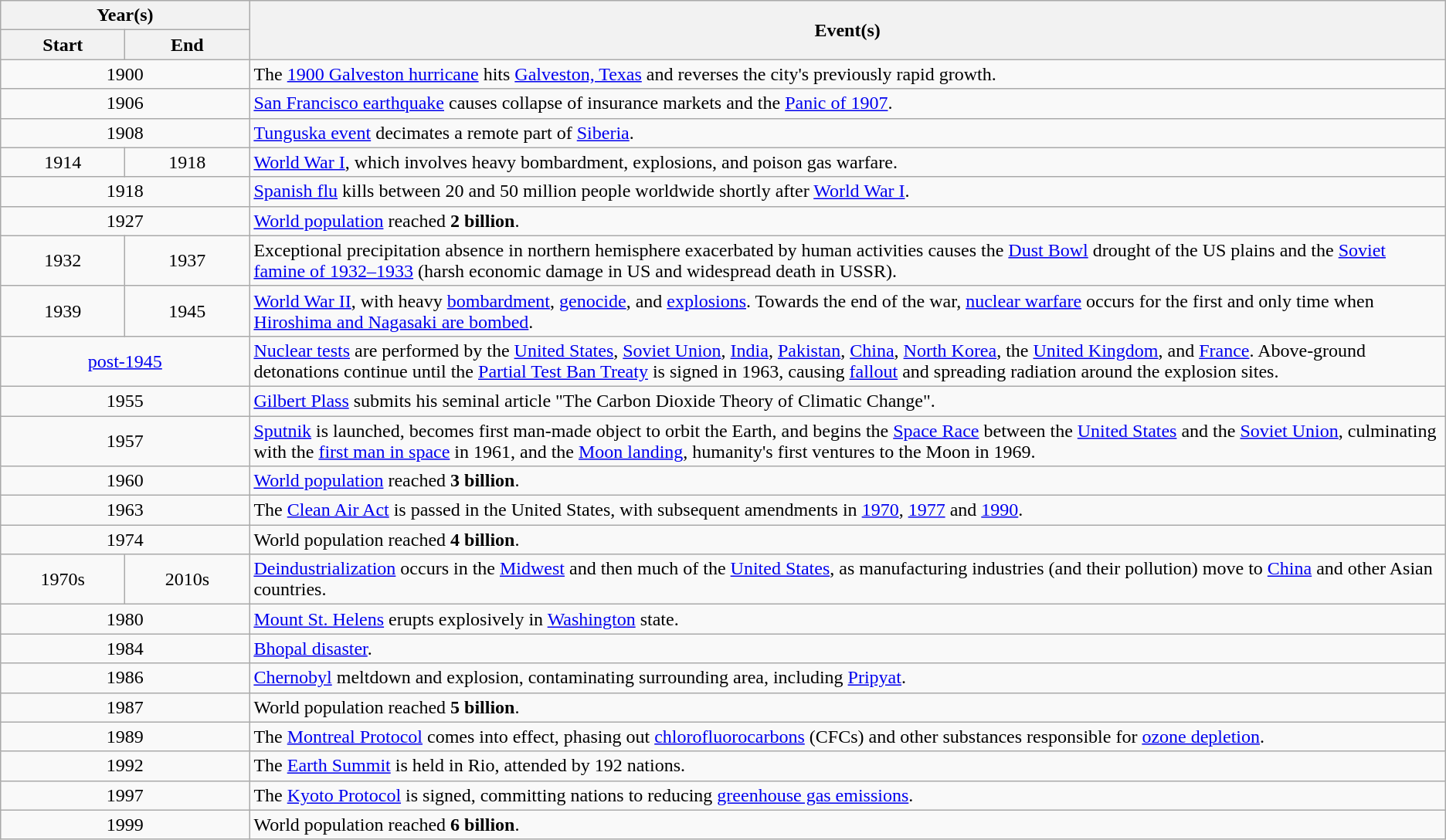<table class="wikitable">
<tr>
<th colspan="2">Year(s)</th>
<th rowspan="2">Event(s)</th>
</tr>
<tr>
<th style="width:100px;">Start</th>
<th style="width:100px;">End</th>
</tr>
<tr>
<td colspan="2" style="text-align:center;">1900</td>
<td>The <a href='#'>1900 Galveston hurricane</a> hits <a href='#'>Galveston, Texas</a> and reverses the city's previously rapid growth.</td>
</tr>
<tr>
<td colspan="2" style="text-align:center;">1906</td>
<td><a href='#'>San Francisco earthquake</a> causes collapse of insurance markets and the <a href='#'>Panic of 1907</a>.</td>
</tr>
<tr>
<td colspan="2" style="text-align:center;">1908</td>
<td><a href='#'>Tunguska event</a> decimates a remote part of <a href='#'>Siberia</a>.</td>
</tr>
<tr>
<td style="text-align:center;">1914</td>
<td style="text-align:center;">1918</td>
<td><a href='#'>World War I</a>, which involves heavy bombardment, explosions, and poison gas warfare.</td>
</tr>
<tr>
<td colspan="2" style="text-align:center;">1918</td>
<td><a href='#'>Spanish flu</a> kills between 20 and 50 million people worldwide shortly after <a href='#'>World War I</a>.</td>
</tr>
<tr>
<td colspan="2" style="text-align:center;">1927</td>
<td><a href='#'>World population</a> reached <strong>2 billion</strong>.</td>
</tr>
<tr>
<td style="text-align:center;">1932</td>
<td style="text-align:center;">1937</td>
<td>Exceptional precipitation absence in northern hemisphere exacerbated by human activities  causes the <a href='#'>Dust Bowl</a> drought of the US plains and the <a href='#'>Soviet famine of 1932–1933</a> (harsh economic damage in US and widespread death in USSR).</td>
</tr>
<tr>
<td style="text-align:center;">1939</td>
<td style="text-align:center;">1945</td>
<td><a href='#'>World War II</a>, with heavy <a href='#'>bombardment</a>, <a href='#'>genocide</a>, and <a href='#'>explosions</a>. Towards the end of the war, <a href='#'>nuclear warfare</a> occurs for the first and only time when <a href='#'>Hiroshima and Nagasaki are bombed</a>.</td>
</tr>
<tr>
<td colspan="2" style="text-align:center;"><a href='#'>post-1945</a></td>
<td><a href='#'>Nuclear tests</a> are performed by the <a href='#'>United States</a>, <a href='#'>Soviet Union</a>, <a href='#'>India</a>, <a href='#'>Pakistan</a>, <a href='#'>China</a>, <a href='#'>North Korea</a>, the <a href='#'>United Kingdom</a>, and <a href='#'>France</a>. Above-ground detonations continue until the <a href='#'>Partial Test Ban Treaty</a> is signed in 1963, causing <a href='#'>fallout</a> and spreading radiation around the explosion sites.</td>
</tr>
<tr>
<td colspan="2" style="text-align:center;">1955</td>
<td><a href='#'>Gilbert Plass</a> submits his seminal article "The Carbon Dioxide Theory of Climatic Change".</td>
</tr>
<tr>
<td colspan="2" style="text-align:center;">1957</td>
<td><a href='#'>Sputnik</a> is launched, becomes first man-made object to orbit the Earth, and begins the <a href='#'>Space Race</a> between the <a href='#'>United States</a> and the <a href='#'>Soviet Union</a>, culminating with the <a href='#'>first man in space</a> in 1961, and the <a href='#'>Moon landing</a>, humanity's first ventures to the Moon in 1969.</td>
</tr>
<tr>
<td colspan="2" style="text-align:center;">1960</td>
<td><a href='#'>World population</a> reached <strong>3 billion</strong>.</td>
</tr>
<tr>
<td colspan="2" style="text-align:center;">1963</td>
<td>The <a href='#'>Clean Air Act</a> is passed in the United States, with subsequent amendments in <a href='#'>1970</a>, <a href='#'>1977</a> and <a href='#'>1990</a>.</td>
</tr>
<tr>
<td colspan="2" style="text-align:center;">1974</td>
<td>World population reached <strong>4 billion</strong>.</td>
</tr>
<tr>
<td style="text-align:center;">1970s</td>
<td style="text-align:center;">2010s</td>
<td><a href='#'>Deindustrialization</a> occurs in the <a href='#'>Midwest</a> and then much of the <a href='#'>United States</a>, as manufacturing industries (and their pollution) move to <a href='#'>China</a> and other Asian countries.</td>
</tr>
<tr>
<td colspan="2" style="text-align:center;">1980</td>
<td><a href='#'>Mount St. Helens</a> erupts explosively in <a href='#'>Washington</a> state.</td>
</tr>
<tr>
<td colspan="2" style="text-align:center;">1984</td>
<td><a href='#'>Bhopal disaster</a>.</td>
</tr>
<tr>
<td colspan="2" style="text-align:center;">1986</td>
<td><a href='#'>Chernobyl</a> meltdown and explosion, contaminating surrounding area, including <a href='#'>Pripyat</a>.</td>
</tr>
<tr>
<td colspan="2" style="text-align:center;">1987</td>
<td>World population reached <strong>5 billion</strong>.</td>
</tr>
<tr>
<td colspan="2" style="text-align:center;">1989</td>
<td>The <a href='#'>Montreal Protocol</a> comes into effect, phasing out <a href='#'>chlorofluorocarbons</a> (CFCs) and other substances responsible for <a href='#'>ozone depletion</a>.</td>
</tr>
<tr>
<td colspan="2" style="text-align:center;">1992</td>
<td>The <a href='#'>Earth Summit</a> is held in Rio, attended by 192 nations.</td>
</tr>
<tr>
<td colspan="2" style="text-align:center;">1997</td>
<td>The <a href='#'>Kyoto Protocol</a> is signed, committing nations to reducing <a href='#'>greenhouse gas emissions</a>.</td>
</tr>
<tr>
<td colspan="2" style="text-align:center;">1999</td>
<td>World population reached <strong>6 billion</strong>.</td>
</tr>
</table>
